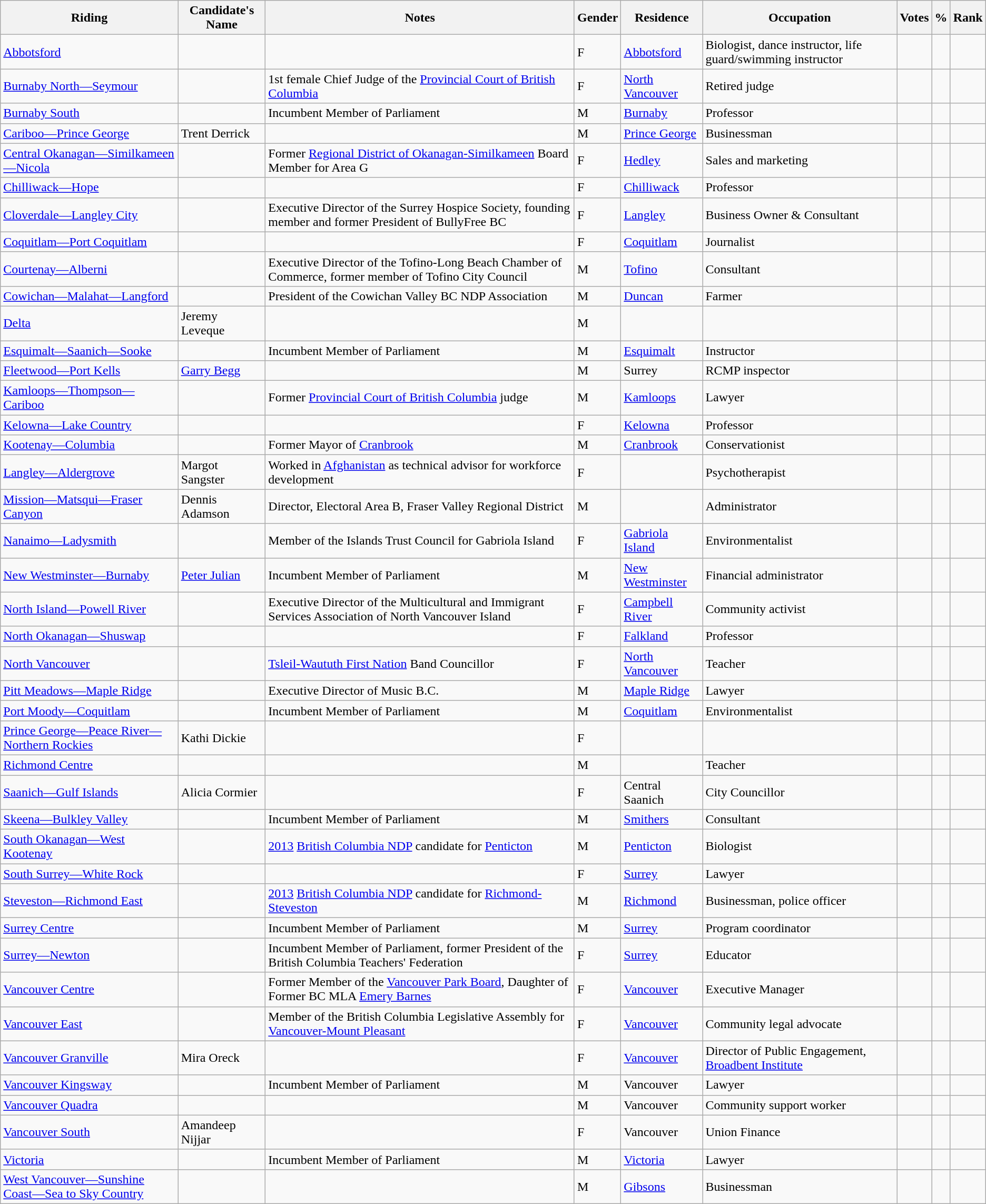<table class="wikitable sortable">
<tr>
<th>Riding<br></th>
<th>Candidate's Name</th>
<th>Notes</th>
<th>Gender</th>
<th>Residence</th>
<th>Occupation</th>
<th>Votes</th>
<th>%</th>
<th>Rank</th>
</tr>
<tr>
<td><a href='#'>Abbotsford</a></td>
<td></td>
<td></td>
<td>F</td>
<td><a href='#'>Abbotsford</a></td>
<td>Biologist, dance instructor, life guard/swimming instructor</td>
<td></td>
<td></td>
<td></td>
</tr>
<tr>
<td><a href='#'>Burnaby North—Seymour</a></td>
<td></td>
<td>1st female Chief Judge of the <a href='#'>Provincial Court of British Columbia</a></td>
<td>F</td>
<td><a href='#'>North Vancouver</a></td>
<td>Retired judge</td>
<td></td>
<td></td>
<td></td>
</tr>
<tr>
<td><a href='#'>Burnaby South</a></td>
<td></td>
<td>Incumbent Member of Parliament</td>
<td>M</td>
<td><a href='#'>Burnaby</a></td>
<td>Professor</td>
<td></td>
<td></td>
<td></td>
</tr>
<tr>
<td><a href='#'>Cariboo—Prince George</a></td>
<td>Trent Derrick</td>
<td></td>
<td>M</td>
<td><a href='#'>Prince George</a></td>
<td>Businessman</td>
<td></td>
<td></td>
<td></td>
</tr>
<tr>
<td><a href='#'>Central Okanagan—Similkameen—Nicola</a></td>
<td></td>
<td>Former <a href='#'>Regional District of Okanagan-Similkameen</a> Board Member for Area G</td>
<td>F</td>
<td><a href='#'>Hedley</a></td>
<td>Sales and marketing</td>
<td></td>
<td></td>
<td></td>
</tr>
<tr>
<td><a href='#'>Chilliwack—Hope</a></td>
<td></td>
<td></td>
<td>F</td>
<td><a href='#'>Chilliwack</a></td>
<td>Professor</td>
<td></td>
<td></td>
<td></td>
</tr>
<tr>
<td><a href='#'>Cloverdale—Langley City</a></td>
<td></td>
<td>Executive Director of the Surrey Hospice Society, founding member and former President of BullyFree BC</td>
<td>F</td>
<td><a href='#'>Langley</a></td>
<td>Business Owner & Consultant</td>
<td></td>
<td></td>
<td></td>
</tr>
<tr>
<td><a href='#'>Coquitlam—Port Coquitlam</a></td>
<td></td>
<td></td>
<td>F</td>
<td><a href='#'>Coquitlam</a></td>
<td>Journalist</td>
<td></td>
<td></td>
<td></td>
</tr>
<tr>
<td><a href='#'>Courtenay—Alberni</a></td>
<td></td>
<td>Executive Director of the Tofino-Long Beach Chamber of Commerce, former member of Tofino City Council</td>
<td>M</td>
<td><a href='#'>Tofino</a></td>
<td>Consultant</td>
<td></td>
<td></td>
<td></td>
</tr>
<tr>
<td><a href='#'>Cowichan—Malahat—Langford</a></td>
<td></td>
<td>President of the Cowichan Valley BC NDP Association</td>
<td>M</td>
<td><a href='#'>Duncan</a></td>
<td>Farmer</td>
<td></td>
<td></td>
<td></td>
</tr>
<tr>
<td><a href='#'>Delta</a></td>
<td>Jeremy Leveque</td>
<td></td>
<td>M</td>
<td></td>
<td></td>
<td></td>
<td></td>
<td></td>
</tr>
<tr>
<td><a href='#'>Esquimalt—Saanich—Sooke</a></td>
<td></td>
<td>Incumbent Member of Parliament</td>
<td>M</td>
<td><a href='#'>Esquimalt</a></td>
<td>Instructor</td>
<td></td>
<td></td>
<td></td>
</tr>
<tr>
<td><a href='#'>Fleetwood—Port Kells</a></td>
<td><a href='#'>Garry Begg</a></td>
<td></td>
<td>M</td>
<td>Surrey</td>
<td>RCMP inspector</td>
<td></td>
<td></td>
<td></td>
</tr>
<tr>
<td><a href='#'>Kamloops—Thompson—Cariboo</a></td>
<td></td>
<td>Former <a href='#'>Provincial Court of British Columbia</a> judge</td>
<td>M</td>
<td><a href='#'>Kamloops</a></td>
<td>Lawyer</td>
<td></td>
<td></td>
<td></td>
</tr>
<tr>
<td><a href='#'>Kelowna—Lake Country</a></td>
<td></td>
<td></td>
<td>F</td>
<td><a href='#'>Kelowna</a></td>
<td>Professor</td>
<td></td>
<td></td>
<td></td>
</tr>
<tr>
<td><a href='#'>Kootenay—Columbia</a></td>
<td></td>
<td>Former Mayor of <a href='#'>Cranbrook</a></td>
<td>M</td>
<td><a href='#'>Cranbrook</a></td>
<td>Conservationist</td>
<td></td>
<td></td>
<td></td>
</tr>
<tr>
<td><a href='#'>Langley—Aldergrove</a></td>
<td>Margot Sangster</td>
<td>Worked in <a href='#'>Afghanistan</a> as technical advisor for workforce development</td>
<td>F</td>
<td></td>
<td>Psychotherapist</td>
<td></td>
<td></td>
<td></td>
</tr>
<tr>
<td><a href='#'>Mission—Matsqui—Fraser Canyon</a></td>
<td>Dennis Adamson</td>
<td>Director, Electoral Area B, Fraser Valley Regional District</td>
<td>M</td>
<td></td>
<td>Administrator</td>
<td></td>
<td></td>
<td></td>
</tr>
<tr>
<td><a href='#'>Nanaimo—Ladysmith</a></td>
<td></td>
<td>Member of the Islands Trust Council for Gabriola Island</td>
<td>F</td>
<td><a href='#'>Gabriola Island</a></td>
<td>Environmentalist</td>
<td></td>
<td></td>
<td></td>
</tr>
<tr>
<td><a href='#'>New Westminster—Burnaby</a></td>
<td><a href='#'>Peter Julian</a></td>
<td>Incumbent Member of Parliament</td>
<td>M</td>
<td><a href='#'>New Westminster</a></td>
<td>Financial administrator</td>
<td></td>
<td></td>
<td></td>
</tr>
<tr>
<td><a href='#'>North Island—Powell River</a></td>
<td></td>
<td>Executive Director of the Multicultural and Immigrant Services Association of North Vancouver Island</td>
<td>F</td>
<td><a href='#'>Campbell River</a></td>
<td>Community activist</td>
<td></td>
<td></td>
<td></td>
</tr>
<tr>
<td><a href='#'>North Okanagan—Shuswap</a></td>
<td></td>
<td></td>
<td>F</td>
<td><a href='#'>Falkland</a></td>
<td>Professor</td>
<td></td>
<td></td>
<td></td>
</tr>
<tr>
<td><a href='#'>North Vancouver</a></td>
<td></td>
<td><a href='#'>Tsleil-Waututh First Nation</a> Band Councillor</td>
<td>F</td>
<td><a href='#'>North Vancouver</a></td>
<td>Teacher</td>
<td></td>
<td></td>
<td></td>
</tr>
<tr>
<td><a href='#'>Pitt Meadows—Maple Ridge</a></td>
<td></td>
<td>Executive Director of Music B.C.</td>
<td>M</td>
<td><a href='#'>Maple Ridge</a></td>
<td>Lawyer</td>
<td></td>
<td></td>
<td></td>
</tr>
<tr>
<td><a href='#'>Port Moody—Coquitlam</a></td>
<td></td>
<td>Incumbent Member of Parliament</td>
<td>M</td>
<td><a href='#'>Coquitlam</a></td>
<td>Environmentalist</td>
<td></td>
<td></td>
<td></td>
</tr>
<tr>
<td><a href='#'>Prince George—Peace River—Northern Rockies</a></td>
<td>Kathi Dickie</td>
<td></td>
<td>F</td>
<td></td>
<td></td>
<td></td>
<td></td>
<td></td>
</tr>
<tr>
<td><a href='#'>Richmond Centre</a></td>
<td></td>
<td></td>
<td>M</td>
<td></td>
<td>Teacher</td>
<td></td>
<td></td>
<td></td>
</tr>
<tr>
<td><a href='#'>Saanich—Gulf Islands</a></td>
<td>Alicia Cormier</td>
<td></td>
<td>F</td>
<td>Central Saanich</td>
<td>City Councillor</td>
<td></td>
<td></td>
<td></td>
</tr>
<tr>
<td><a href='#'>Skeena—Bulkley Valley</a></td>
<td></td>
<td>Incumbent Member of Parliament</td>
<td>M</td>
<td><a href='#'>Smithers</a></td>
<td>Consultant</td>
<td></td>
<td></td>
<td></td>
</tr>
<tr>
<td><a href='#'>South Okanagan—West Kootenay</a></td>
<td></td>
<td><a href='#'>2013</a> <a href='#'>British Columbia NDP</a> candidate for <a href='#'>Penticton</a></td>
<td>M</td>
<td><a href='#'>Penticton</a></td>
<td>Biologist</td>
<td></td>
<td></td>
<td></td>
</tr>
<tr>
<td><a href='#'>South Surrey—White Rock</a></td>
<td></td>
<td></td>
<td>F</td>
<td><a href='#'>Surrey</a></td>
<td>Lawyer</td>
<td></td>
<td></td>
<td></td>
</tr>
<tr>
<td><a href='#'>Steveston—Richmond East</a></td>
<td></td>
<td><a href='#'>2013</a> <a href='#'>British Columbia NDP</a> candidate for <a href='#'>Richmond-Steveston</a></td>
<td>M</td>
<td><a href='#'>Richmond</a></td>
<td>Businessman, police officer</td>
<td></td>
<td></td>
<td></td>
</tr>
<tr>
<td><a href='#'>Surrey Centre</a></td>
<td></td>
<td>Incumbent Member of Parliament</td>
<td>M</td>
<td><a href='#'>Surrey</a></td>
<td>Program coordinator</td>
<td></td>
<td></td>
<td></td>
</tr>
<tr>
<td><a href='#'>Surrey—Newton</a></td>
<td></td>
<td>Incumbent Member of Parliament, former President of the British Columbia Teachers' Federation</td>
<td>F</td>
<td><a href='#'>Surrey</a></td>
<td>Educator</td>
<td></td>
<td></td>
<td></td>
</tr>
<tr>
<td><a href='#'>Vancouver Centre</a></td>
<td></td>
<td>Former Member of the <a href='#'>Vancouver Park Board</a>, Daughter of Former BC MLA <a href='#'>Emery Barnes</a></td>
<td>F</td>
<td><a href='#'>Vancouver</a></td>
<td>Executive Manager</td>
<td></td>
<td></td>
<td></td>
</tr>
<tr>
<td><a href='#'>Vancouver East</a></td>
<td></td>
<td>Member of the British Columbia Legislative Assembly for <a href='#'>Vancouver-Mount Pleasant</a></td>
<td>F</td>
<td><a href='#'>Vancouver</a></td>
<td>Community legal advocate</td>
<td></td>
<td></td>
<td></td>
</tr>
<tr>
<td><a href='#'>Vancouver Granville</a></td>
<td>Mira Oreck</td>
<td></td>
<td>F</td>
<td><a href='#'>Vancouver</a></td>
<td>Director of Public Engagement, <a href='#'>Broadbent Institute</a></td>
<td></td>
<td></td>
<td></td>
</tr>
<tr>
<td><a href='#'>Vancouver Kingsway</a></td>
<td></td>
<td>Incumbent Member of Parliament</td>
<td>M</td>
<td>Vancouver</td>
<td>Lawyer</td>
<td></td>
<td></td>
<td></td>
</tr>
<tr>
<td><a href='#'>Vancouver Quadra</a></td>
<td></td>
<td></td>
<td>M</td>
<td>Vancouver</td>
<td>Community support worker</td>
<td></td>
<td></td>
<td></td>
</tr>
<tr>
<td><a href='#'>Vancouver South</a></td>
<td>Amandeep Nijjar</td>
<td></td>
<td>F</td>
<td>Vancouver</td>
<td>Union Finance</td>
<td></td>
<td></td>
<td></td>
</tr>
<tr>
<td><a href='#'>Victoria</a></td>
<td></td>
<td>Incumbent Member of Parliament</td>
<td>M</td>
<td><a href='#'>Victoria</a></td>
<td>Lawyer</td>
<td></td>
<td></td>
<td></td>
</tr>
<tr>
<td><a href='#'>West Vancouver—Sunshine Coast—Sea to Sky Country</a></td>
<td></td>
<td></td>
<td>M</td>
<td><a href='#'>Gibsons</a></td>
<td>Businessman</td>
<td></td>
<td></td>
<td></td>
</tr>
</table>
